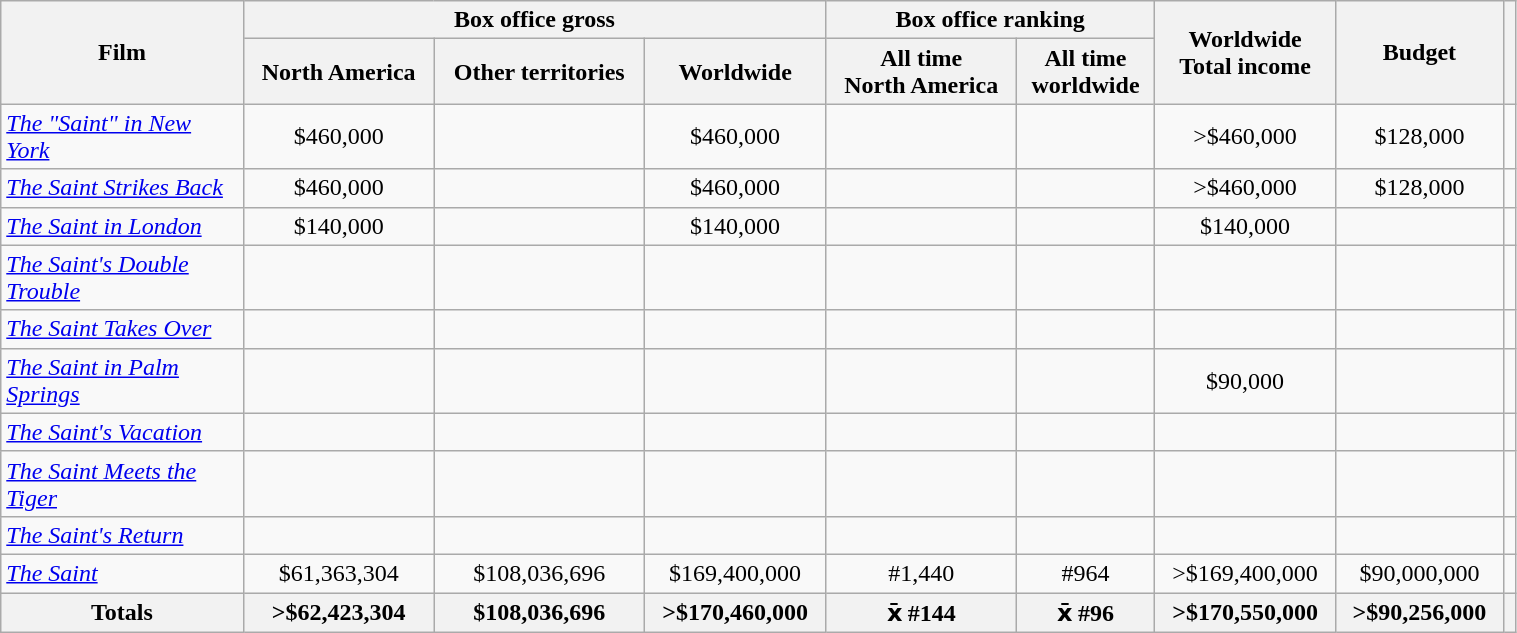<table class="wikitable sortable" width=80% border="1" style="text-align: center;">
<tr>
<th rowspan="2" style="width:16%;">Film</th>
<th colspan="3">Box office gross</th>
<th colspan="2">Box office ranking</th>
<th rowspan="2">Worldwide <br>Total income</th>
<th rowspan="2">Budget</th>
<th rowspan="2"></th>
</tr>
<tr>
<th>North America</th>
<th>Other territories</th>
<th>Worldwide</th>
<th>All time <br>North America</th>
<th>All time <br>worldwide</th>
</tr>
<tr>
<td style="text-align: left;"><em><a href='#'>The "Saint" in New York</a></em></td>
<td>$460,000</td>
<td></td>
<td>$460,000</td>
<td></td>
<td></td>
<td>>$460,000</td>
<td>$128,000</td>
<td></td>
</tr>
<tr>
<td style="text-align: left;"><em><a href='#'>The Saint Strikes Back</a></em></td>
<td>$460,000</td>
<td></td>
<td>$460,000</td>
<td></td>
<td></td>
<td>>$460,000</td>
<td>$128,000</td>
<td></td>
</tr>
<tr>
<td style="text-align: left;"><em><a href='#'>The Saint in London</a></em></td>
<td>$140,000</td>
<td></td>
<td>$140,000</td>
<td></td>
<td></td>
<td>$140,000</td>
<td></td>
<td></td>
</tr>
<tr>
<td style="text-align: left;"><em><a href='#'>The Saint's Double Trouble</a></em></td>
<td></td>
<td></td>
<td></td>
<td></td>
<td></td>
<td></td>
<td></td>
<td></td>
</tr>
<tr>
<td style="text-align: left;"><em><a href='#'>The Saint Takes Over</a></em></td>
<td></td>
<td></td>
<td></td>
<td></td>
<td></td>
<td></td>
<td></td>
<td></td>
</tr>
<tr>
<td style="text-align: left;"><em><a href='#'>The Saint in Palm Springs</a></em></td>
<td></td>
<td></td>
<td></td>
<td></td>
<td></td>
<td>$90,000</td>
<td></td>
<td></td>
</tr>
<tr>
<td style="text-align: left;"><em><a href='#'>The Saint's Vacation</a></em></td>
<td></td>
<td></td>
<td></td>
<td></td>
<td></td>
<td></td>
<td></td>
<td></td>
</tr>
<tr>
<td style="text-align: left;"><em><a href='#'>The Saint Meets the Tiger</a></em></td>
<td></td>
<td></td>
<td></td>
<td></td>
<td></td>
<td></td>
<td></td>
<td></td>
</tr>
<tr>
<td style="text-align: left;"><em><a href='#'>The Saint's Return</a></em></td>
<td></td>
<td></td>
<td></td>
<td></td>
<td></td>
<td></td>
<td></td>
<td></td>
</tr>
<tr>
<td style="text-align: left;"><em><a href='#'>The Saint</a></em></td>
<td>$61,363,304</td>
<td>$108,036,696</td>
<td>$169,400,000</td>
<td>#1,440</td>
<td>#964</td>
<td>>$169,400,000</td>
<td>$90,000,000</td>
<td></td>
</tr>
<tr>
<th>Totals</th>
<th>>$62,423,304</th>
<th>$108,036,696</th>
<th>>$170,460,000</th>
<th>x̄ #144</th>
<th>x̄ #96</th>
<th>>$170,550,000</th>
<th>>$90,256,000</th>
<th></th>
</tr>
</table>
